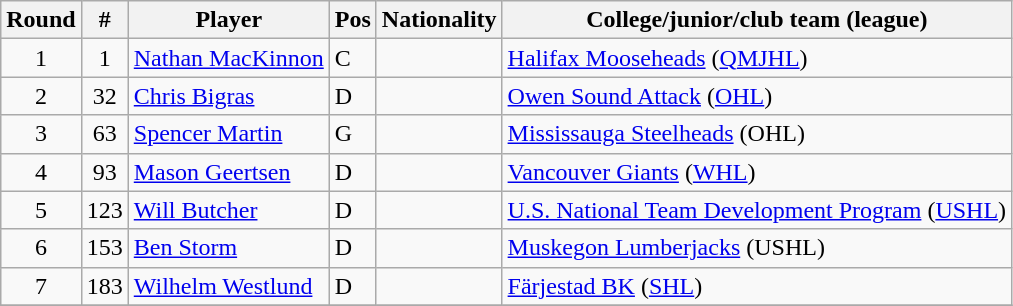<table class="wikitable">
<tr>
<th>Round</th>
<th>#</th>
<th>Player</th>
<th>Pos</th>
<th>Nationality</th>
<th>College/junior/club team (league)</th>
</tr>
<tr>
<td style="text-align:center">1</td>
<td style="text-align:center">1</td>
<td><a href='#'>Nathan MacKinnon</a></td>
<td>C</td>
<td></td>
<td><a href='#'>Halifax Mooseheads</a> (<a href='#'>QMJHL</a>)</td>
</tr>
<tr>
<td style="text-align:center">2</td>
<td style="text-align:center">32</td>
<td><a href='#'>Chris Bigras</a></td>
<td>D</td>
<td></td>
<td><a href='#'>Owen Sound Attack</a> (<a href='#'>OHL</a>)</td>
</tr>
<tr>
<td style="text-align:center">3</td>
<td style="text-align:center">63</td>
<td><a href='#'>Spencer Martin</a></td>
<td>G</td>
<td></td>
<td><a href='#'>Mississauga Steelheads</a> (OHL)</td>
</tr>
<tr>
<td style="text-align:center">4</td>
<td style="text-align:center">93</td>
<td><a href='#'>Mason Geertsen</a></td>
<td>D</td>
<td></td>
<td><a href='#'>Vancouver Giants</a> (<a href='#'>WHL</a>)</td>
</tr>
<tr>
<td style="text-align:center">5</td>
<td style="text-align:center">123</td>
<td><a href='#'>Will Butcher</a></td>
<td>D</td>
<td></td>
<td><a href='#'>U.S. National Team Development Program</a> (<a href='#'>USHL</a>)</td>
</tr>
<tr>
<td style="text-align:center">6</td>
<td style="text-align:center">153</td>
<td><a href='#'>Ben Storm</a></td>
<td>D</td>
<td></td>
<td><a href='#'>Muskegon Lumberjacks</a> (USHL)</td>
</tr>
<tr>
<td style="text-align:center">7</td>
<td style="text-align:center">183</td>
<td><a href='#'>Wilhelm Westlund</a></td>
<td>D</td>
<td></td>
<td><a href='#'>Färjestad BK</a> (<a href='#'>SHL</a>)</td>
</tr>
<tr>
</tr>
</table>
